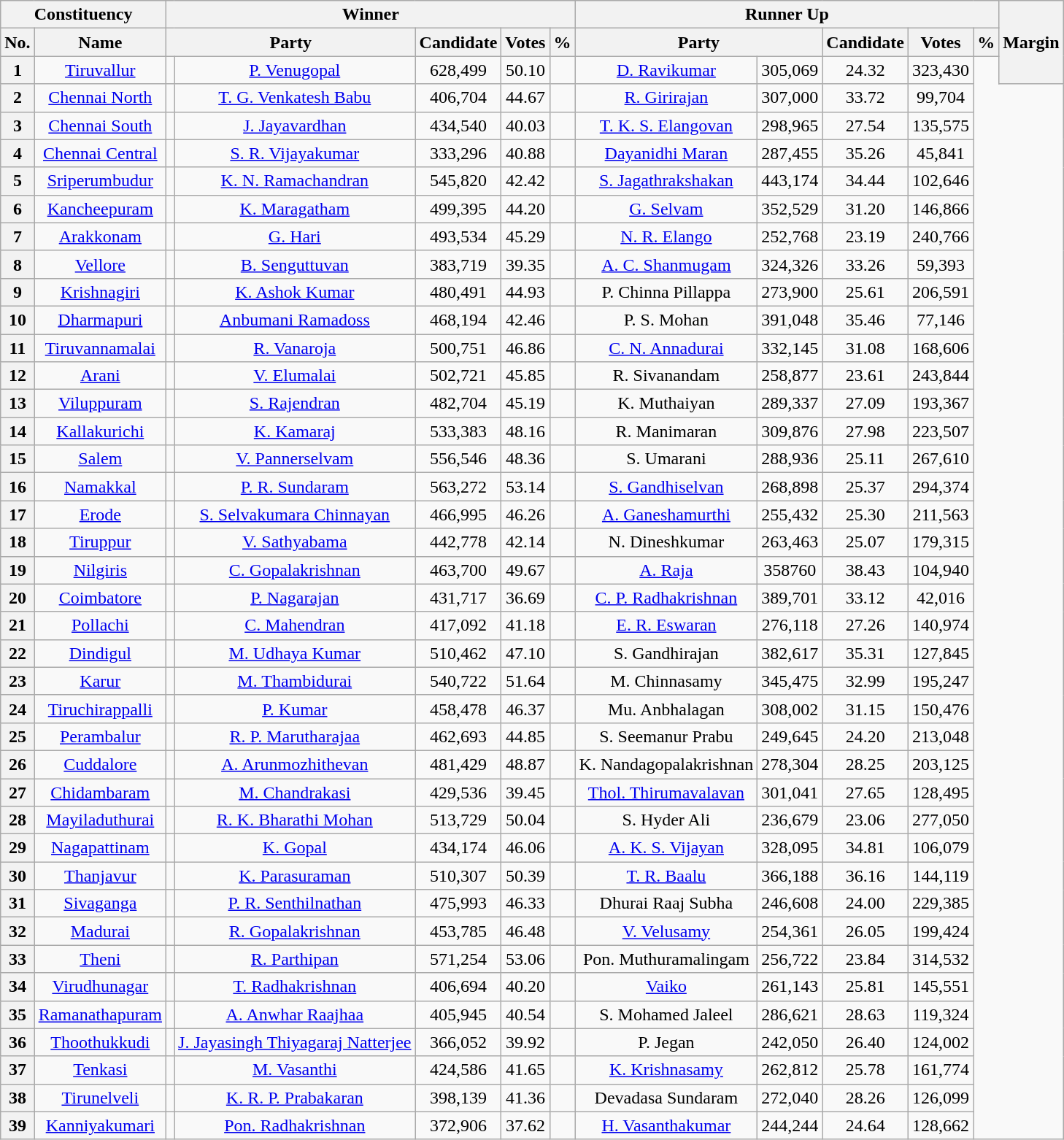<table class="wikitable sortable" style="text-align:center;">
<tr>
<th colspan=2>Constituency</th>
<th colspan=5>Winner</th>
<th colspan=5>Runner Up</th>
<th rowspan=3>Margin</th>
</tr>
<tr>
<th>No.</th>
<th>Name</th>
<th colspan=2>Party</th>
<th>Candidate</th>
<th>Votes</th>
<th>%</th>
<th colspan=2>Party</th>
<th>Candidate</th>
<th>Votes</th>
<th>%</th>
</tr>
<tr>
<th>1</th>
<td><a href='#'>Tiruvallur</a></td>
<td></td>
<td><a href='#'>P. Venugopal</a></td>
<td>628,499</td>
<td>50.10</td>
<td></td>
<td><a href='#'>D. Ravikumar</a></td>
<td>305,069</td>
<td>24.32</td>
<td>323,430</td>
</tr>
<tr>
<th>2</th>
<td><a href='#'>Chennai North</a></td>
<td></td>
<td><a href='#'>T. G. Venkatesh Babu</a></td>
<td>406,704</td>
<td>44.67</td>
<td></td>
<td><a href='#'>R. Girirajan</a></td>
<td>307,000</td>
<td>33.72</td>
<td>99,704</td>
</tr>
<tr>
<th>3</th>
<td><a href='#'>Chennai South</a></td>
<td></td>
<td><a href='#'>J. Jayavardhan</a></td>
<td>434,540</td>
<td>40.03</td>
<td></td>
<td><a href='#'>T. K. S. Elangovan</a></td>
<td>298,965</td>
<td>27.54</td>
<td>135,575</td>
</tr>
<tr>
<th>4</th>
<td><a href='#'>Chennai Central</a></td>
<td></td>
<td><a href='#'>S. R. Vijayakumar</a></td>
<td>333,296</td>
<td>40.88</td>
<td></td>
<td><a href='#'>Dayanidhi Maran</a></td>
<td>287,455</td>
<td>35.26</td>
<td>45,841</td>
</tr>
<tr>
<th>5</th>
<td><a href='#'>Sriperumbudur</a></td>
<td></td>
<td><a href='#'>K. N. Ramachandran</a></td>
<td>545,820</td>
<td>42.42</td>
<td></td>
<td><a href='#'>S. Jagathrakshakan</a></td>
<td>443,174</td>
<td>34.44</td>
<td>102,646</td>
</tr>
<tr>
<th>6</th>
<td><a href='#'>Kancheepuram</a></td>
<td></td>
<td><a href='#'>K. Maragatham</a></td>
<td>499,395</td>
<td>44.20</td>
<td></td>
<td><a href='#'>G. Selvam</a></td>
<td>352,529</td>
<td>31.20</td>
<td>146,866</td>
</tr>
<tr>
<th>7</th>
<td><a href='#'>Arakkonam</a></td>
<td></td>
<td><a href='#'>G. Hari</a></td>
<td>493,534</td>
<td>45.29</td>
<td></td>
<td><a href='#'>N. R. Elango</a></td>
<td>252,768</td>
<td>23.19</td>
<td>240,766</td>
</tr>
<tr>
<th>8</th>
<td><a href='#'>Vellore</a></td>
<td></td>
<td><a href='#'>B. Senguttuvan</a></td>
<td>383,719</td>
<td>39.35</td>
<td></td>
<td><a href='#'>A. C. Shanmugam</a></td>
<td>324,326</td>
<td>33.26</td>
<td>59,393</td>
</tr>
<tr>
<th>9</th>
<td><a href='#'>Krishnagiri</a></td>
<td></td>
<td><a href='#'>K. Ashok Kumar</a></td>
<td>480,491</td>
<td>44.93</td>
<td></td>
<td>P. Chinna Pillappa</td>
<td>273,900</td>
<td>25.61</td>
<td>206,591</td>
</tr>
<tr>
<th>10</th>
<td><a href='#'>Dharmapuri</a></td>
<td></td>
<td><a href='#'>Anbumani Ramadoss</a></td>
<td>468,194</td>
<td>42.46</td>
<td></td>
<td>P. S. Mohan</td>
<td>391,048</td>
<td>35.46</td>
<td>77,146</td>
</tr>
<tr>
<th>11</th>
<td><a href='#'>Tiruvannamalai</a></td>
<td></td>
<td><a href='#'>R. Vanaroja</a></td>
<td>500,751</td>
<td>46.86</td>
<td></td>
<td><a href='#'>C. N. Annadurai</a></td>
<td>332,145</td>
<td>31.08</td>
<td>168,606</td>
</tr>
<tr>
<th>12</th>
<td><a href='#'>Arani</a></td>
<td></td>
<td><a href='#'>V. Elumalai</a></td>
<td>502,721</td>
<td>45.85</td>
<td></td>
<td>R. Sivanandam</td>
<td>258,877</td>
<td>23.61</td>
<td>243,844</td>
</tr>
<tr>
<th>13</th>
<td><a href='#'>Viluppuram</a></td>
<td></td>
<td><a href='#'>S. Rajendran</a></td>
<td>482,704</td>
<td>45.19</td>
<td></td>
<td>K. Muthaiyan</td>
<td>289,337</td>
<td>27.09</td>
<td>193,367</td>
</tr>
<tr>
<th>14</th>
<td><a href='#'>Kallakurichi</a></td>
<td></td>
<td><a href='#'>K. Kamaraj</a></td>
<td>533,383</td>
<td>48.16</td>
<td></td>
<td>R. Manimaran</td>
<td>309,876</td>
<td>27.98</td>
<td>223,507</td>
</tr>
<tr>
<th>15</th>
<td><a href='#'>Salem</a></td>
<td></td>
<td><a href='#'>V. Pannerselvam</a></td>
<td>556,546</td>
<td>48.36</td>
<td></td>
<td>S. Umarani</td>
<td>288,936</td>
<td>25.11</td>
<td>267,610</td>
</tr>
<tr>
<th>16</th>
<td><a href='#'>Namakkal</a></td>
<td></td>
<td><a href='#'>P. R. Sundaram</a></td>
<td>563,272</td>
<td>53.14</td>
<td></td>
<td><a href='#'>S. Gandhiselvan</a></td>
<td>268,898</td>
<td>25.37</td>
<td>294,374</td>
</tr>
<tr>
<th>17</th>
<td><a href='#'>Erode</a></td>
<td></td>
<td><a href='#'>S. Selvakumara Chinnayan</a></td>
<td>466,995</td>
<td>46.26</td>
<td></td>
<td><a href='#'>A. Ganeshamurthi</a></td>
<td>255,432</td>
<td>25.30</td>
<td>211,563</td>
</tr>
<tr>
<th>18</th>
<td><a href='#'>Tiruppur</a></td>
<td></td>
<td><a href='#'>V. Sathyabama</a></td>
<td>442,778</td>
<td>42.14</td>
<td></td>
<td>N. Dineshkumar</td>
<td>263,463</td>
<td>25.07</td>
<td>179,315</td>
</tr>
<tr>
<th>19</th>
<td><a href='#'>Nilgiris</a></td>
<td></td>
<td><a href='#'>C. Gopalakrishnan</a></td>
<td>463,700</td>
<td>49.67</td>
<td></td>
<td><a href='#'>A. Raja</a></td>
<td>358760</td>
<td>38.43</td>
<td>104,940</td>
</tr>
<tr>
<th>20</th>
<td><a href='#'>Coimbatore</a></td>
<td></td>
<td><a href='#'>P. Nagarajan</a></td>
<td>431,717</td>
<td>36.69</td>
<td></td>
<td><a href='#'>C. P. Radhakrishnan</a></td>
<td>389,701</td>
<td>33.12</td>
<td>42,016</td>
</tr>
<tr>
<th>21</th>
<td><a href='#'>Pollachi</a></td>
<td></td>
<td><a href='#'>C. Mahendran</a></td>
<td>417,092</td>
<td>41.18</td>
<td></td>
<td><a href='#'>E. R. Eswaran</a></td>
<td>276,118</td>
<td>27.26</td>
<td>140,974</td>
</tr>
<tr>
<th>22</th>
<td><a href='#'>Dindigul</a></td>
<td></td>
<td><a href='#'>M. Udhaya Kumar</a></td>
<td>510,462</td>
<td>47.10</td>
<td></td>
<td>S. Gandhirajan</td>
<td>382,617</td>
<td>35.31</td>
<td>127,845</td>
</tr>
<tr>
<th>23</th>
<td><a href='#'>Karur</a></td>
<td></td>
<td><a href='#'>M. Thambidurai</a></td>
<td>540,722</td>
<td>51.64</td>
<td></td>
<td>M. Chinnasamy</td>
<td>345,475</td>
<td>32.99</td>
<td>195,247</td>
</tr>
<tr>
<th>24</th>
<td><a href='#'>Tiruchirappalli</a></td>
<td></td>
<td><a href='#'>P. Kumar</a></td>
<td>458,478</td>
<td>46.37</td>
<td></td>
<td>Mu. Anbhalagan</td>
<td>308,002</td>
<td>31.15</td>
<td>150,476</td>
</tr>
<tr>
<th>25</th>
<td><a href='#'>Perambalur</a></td>
<td></td>
<td><a href='#'>R. P. Marutharajaa</a></td>
<td>462,693</td>
<td>44.85</td>
<td></td>
<td>S. Seemanur Prabu</td>
<td>249,645</td>
<td>24.20</td>
<td>213,048</td>
</tr>
<tr>
<th>26</th>
<td><a href='#'>Cuddalore</a></td>
<td></td>
<td><a href='#'>A. Arunmozhithevan</a></td>
<td>481,429</td>
<td>48.87</td>
<td></td>
<td>K. Nandagopalakrishnan</td>
<td>278,304</td>
<td>28.25</td>
<td>203,125</td>
</tr>
<tr>
<th>27</th>
<td><a href='#'>Chidambaram</a></td>
<td></td>
<td><a href='#'>M. Chandrakasi</a></td>
<td>429,536</td>
<td>39.45</td>
<td></td>
<td><a href='#'>Thol. Thirumavalavan</a></td>
<td>301,041</td>
<td>27.65</td>
<td>128,495</td>
</tr>
<tr>
<th>28</th>
<td><a href='#'>Mayiladuthurai</a></td>
<td></td>
<td><a href='#'>R. K. Bharathi Mohan</a></td>
<td>513,729</td>
<td>50.04</td>
<td></td>
<td>S. Hyder Ali</td>
<td>236,679</td>
<td>23.06</td>
<td>277,050</td>
</tr>
<tr>
<th>29</th>
<td><a href='#'>Nagapattinam</a></td>
<td></td>
<td><a href='#'>K. Gopal</a></td>
<td>434,174</td>
<td>46.06</td>
<td></td>
<td><a href='#'>A. K. S. Vijayan</a></td>
<td>328,095</td>
<td>34.81</td>
<td>106,079</td>
</tr>
<tr>
<th>30</th>
<td><a href='#'>Thanjavur</a></td>
<td></td>
<td><a href='#'>K. Parasuraman</a></td>
<td>510,307</td>
<td>50.39</td>
<td></td>
<td><a href='#'>T. R. Baalu</a></td>
<td>366,188</td>
<td>36.16</td>
<td>144,119</td>
</tr>
<tr>
<th>31</th>
<td><a href='#'>Sivaganga</a></td>
<td></td>
<td><a href='#'>P. R. Senthilnathan</a></td>
<td>475,993</td>
<td>46.33</td>
<td></td>
<td>Dhurai Raaj Subha</td>
<td>246,608</td>
<td>24.00</td>
<td>229,385</td>
</tr>
<tr>
<th>32</th>
<td><a href='#'>Madurai</a></td>
<td></td>
<td><a href='#'>R. Gopalakrishnan</a></td>
<td>453,785</td>
<td>46.48</td>
<td></td>
<td><a href='#'>V. Velusamy</a></td>
<td>254,361</td>
<td>26.05</td>
<td>199,424</td>
</tr>
<tr>
<th>33</th>
<td><a href='#'>Theni</a></td>
<td></td>
<td><a href='#'>R. Parthipan</a></td>
<td>571,254</td>
<td>53.06</td>
<td></td>
<td>Pon. Muthuramalingam</td>
<td>256,722</td>
<td>23.84</td>
<td>314,532</td>
</tr>
<tr>
<th>34</th>
<td><a href='#'>Virudhunagar</a></td>
<td></td>
<td><a href='#'>T. Radhakrishnan</a></td>
<td>406,694</td>
<td>40.20</td>
<td></td>
<td><a href='#'>Vaiko</a></td>
<td>261,143</td>
<td>25.81</td>
<td>145,551</td>
</tr>
<tr>
<th>35</th>
<td><a href='#'>Ramanathapuram</a></td>
<td></td>
<td><a href='#'>A. Anwhar Raajhaa</a></td>
<td>405,945</td>
<td>40.54</td>
<td></td>
<td>S. Mohamed Jaleel</td>
<td>286,621</td>
<td>28.63</td>
<td>119,324</td>
</tr>
<tr>
<th>36</th>
<td><a href='#'>Thoothukkudi</a></td>
<td></td>
<td><a href='#'>J. Jayasingh Thiyagaraj Natterjee</a></td>
<td>366,052</td>
<td>39.92</td>
<td></td>
<td>P. Jegan</td>
<td>242,050</td>
<td>26.40</td>
<td>124,002</td>
</tr>
<tr>
<th>37</th>
<td><a href='#'>Tenkasi</a></td>
<td></td>
<td><a href='#'>M. Vasanthi</a></td>
<td>424,586</td>
<td>41.65</td>
<td></td>
<td><a href='#'>K. Krishnasamy</a></td>
<td>262,812</td>
<td>25.78</td>
<td>161,774</td>
</tr>
<tr>
<th>38</th>
<td><a href='#'>Tirunelveli</a></td>
<td></td>
<td><a href='#'>K. R. P. Prabakaran</a></td>
<td>398,139</td>
<td>41.36</td>
<td></td>
<td>Devadasa Sundaram</td>
<td>272,040</td>
<td>28.26</td>
<td>126,099</td>
</tr>
<tr>
<th>39</th>
<td><a href='#'>Kanniyakumari</a></td>
<td></td>
<td><a href='#'>Pon. Radhakrishnan</a></td>
<td>372,906</td>
<td>37.62</td>
<td></td>
<td><a href='#'>H. Vasanthakumar</a></td>
<td>244,244</td>
<td>24.64</td>
<td>128,662</td>
</tr>
</table>
